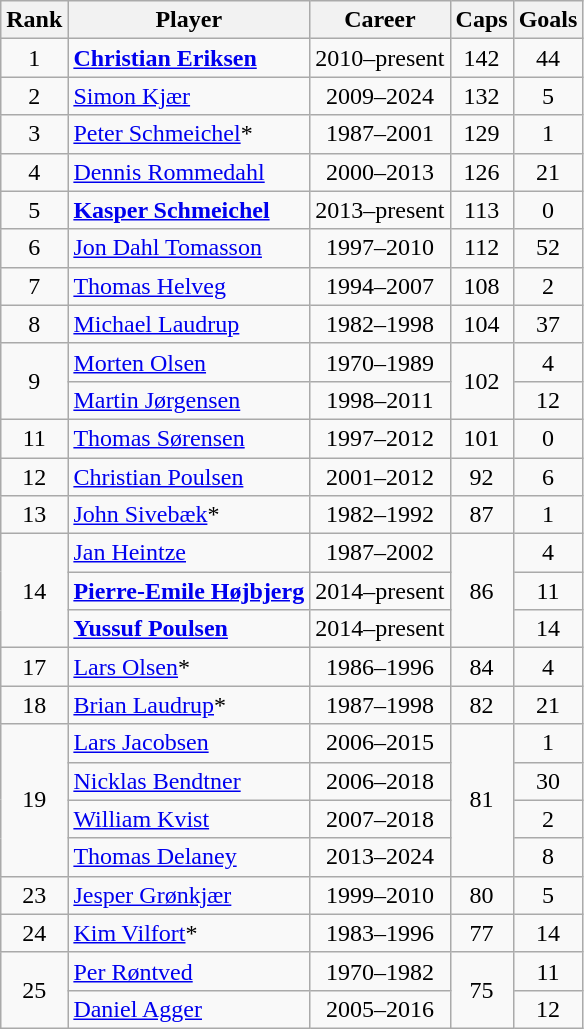<table class="wikitable" style="text-align: center;">
<tr>
<th>Rank</th>
<th>Player</th>
<th>Career</th>
<th>Caps</th>
<th>Goals</th>
</tr>
<tr>
<td>1</td>
<td align="left"><strong><a href='#'>Christian Eriksen</a></strong></td>
<td>2010–present</td>
<td>142</td>
<td>44</td>
</tr>
<tr>
<td>2</td>
<td align="left"><a href='#'>Simon Kjær</a></td>
<td>2009–2024</td>
<td>132</td>
<td>5</td>
</tr>
<tr>
<td>3</td>
<td align="left"><a href='#'>Peter Schmeichel</a>*</td>
<td>1987–2001</td>
<td>129</td>
<td>1</td>
</tr>
<tr>
<td>4</td>
<td align="left"><a href='#'>Dennis Rommedahl</a></td>
<td>2000–2013</td>
<td>126</td>
<td>21</td>
</tr>
<tr>
<td>5</td>
<td align="left"><strong><a href='#'>Kasper Schmeichel</a></strong></td>
<td>2013–present</td>
<td>113</td>
<td>0</td>
</tr>
<tr>
<td>6</td>
<td align="left"><a href='#'>Jon Dahl Tomasson</a></td>
<td>1997–2010</td>
<td>112</td>
<td>52</td>
</tr>
<tr>
<td>7</td>
<td align="left"><a href='#'>Thomas Helveg</a></td>
<td>1994–2007</td>
<td>108</td>
<td>2</td>
</tr>
<tr>
<td>8</td>
<td align="left"><a href='#'>Michael Laudrup</a></td>
<td>1982–1998</td>
<td>104</td>
<td>37</td>
</tr>
<tr>
<td rowspan="2">9</td>
<td align="left"><a href='#'>Morten Olsen</a></td>
<td>1970–1989</td>
<td rowspan="2">102</td>
<td>4</td>
</tr>
<tr>
<td align="left"><a href='#'>Martin Jørgensen</a></td>
<td>1998–2011</td>
<td>12</td>
</tr>
<tr>
<td>11</td>
<td align="left"><a href='#'>Thomas Sørensen</a></td>
<td>1997–2012</td>
<td>101</td>
<td>0</td>
</tr>
<tr>
<td>12</td>
<td align="left"><a href='#'>Christian Poulsen</a></td>
<td>2001–2012</td>
<td>92</td>
<td>6</td>
</tr>
<tr>
<td>13</td>
<td align="left"><a href='#'>John Sivebæk</a>*</td>
<td>1982–1992</td>
<td>87</td>
<td>1</td>
</tr>
<tr>
<td rowspan="3">14</td>
<td align="left"><a href='#'>Jan Heintze</a></td>
<td>1987–2002</td>
<td rowspan="3">86</td>
<td>4</td>
</tr>
<tr>
<td align="left"><strong><a href='#'>Pierre-Emile Højbjerg</a></strong></td>
<td>2014–present</td>
<td>11</td>
</tr>
<tr>
<td align="left"><strong><a href='#'>Yussuf Poulsen</a></strong></td>
<td>2014–present</td>
<td>14</td>
</tr>
<tr>
<td>17</td>
<td align="left"><a href='#'>Lars Olsen</a>*</td>
<td>1986–1996</td>
<td>84</td>
<td>4</td>
</tr>
<tr>
<td>18</td>
<td align="left"><a href='#'>Brian Laudrup</a>*</td>
<td>1987–1998</td>
<td>82</td>
<td>21</td>
</tr>
<tr>
<td rowspan="4">19</td>
<td align="left"><a href='#'>Lars Jacobsen</a></td>
<td>2006–2015</td>
<td rowspan="4">81</td>
<td>1</td>
</tr>
<tr>
<td align="left"><a href='#'>Nicklas Bendtner</a></td>
<td>2006–2018</td>
<td>30</td>
</tr>
<tr>
<td align="left"><a href='#'>William Kvist</a></td>
<td>2007–2018</td>
<td>2</td>
</tr>
<tr>
<td align="left"><a href='#'>Thomas Delaney</a></td>
<td>2013–2024</td>
<td>8</td>
</tr>
<tr>
<td>23</td>
<td align="left"><a href='#'>Jesper Grønkjær</a></td>
<td>1999–2010</td>
<td>80</td>
<td>5</td>
</tr>
<tr>
<td>24</td>
<td align="left"><a href='#'>Kim Vilfort</a>*</td>
<td>1983–1996</td>
<td>77</td>
<td>14</td>
</tr>
<tr>
<td rowspan="2">25</td>
<td align="left"><a href='#'>Per Røntved</a></td>
<td>1970–1982</td>
<td rowspan="2">75</td>
<td>11</td>
</tr>
<tr>
<td align="left"><a href='#'>Daniel Agger</a></td>
<td>2005–2016</td>
<td>12</td>
</tr>
</table>
